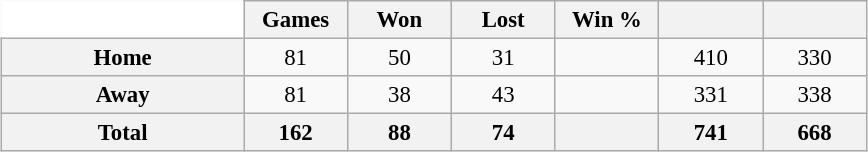<table class="wikitable" style="font-size:95%; text-align:center; width:38em; border:0;margin: 0.5em auto;">
<tr>
<td width="28%" style="background:#fff;border:0;"></td>
<th width="12%">Games</th>
<th width="12%">Won</th>
<th width="12%">Lost</th>
<th width="12%">Win %</th>
<th width="12%"></th>
<th width="12%"></th>
</tr>
<tr>
<th>Home</th>
<td>81</td>
<td>50</td>
<td>31</td>
<td></td>
<td>410</td>
<td>330</td>
</tr>
<tr>
<th>Away</th>
<td>81</td>
<td>38</td>
<td>43</td>
<td></td>
<td>331</td>
<td>338</td>
</tr>
<tr>
<th>Total</th>
<th>162</th>
<th>88</th>
<th>74</th>
<th></th>
<th>741</th>
<th>668</th>
</tr>
</table>
